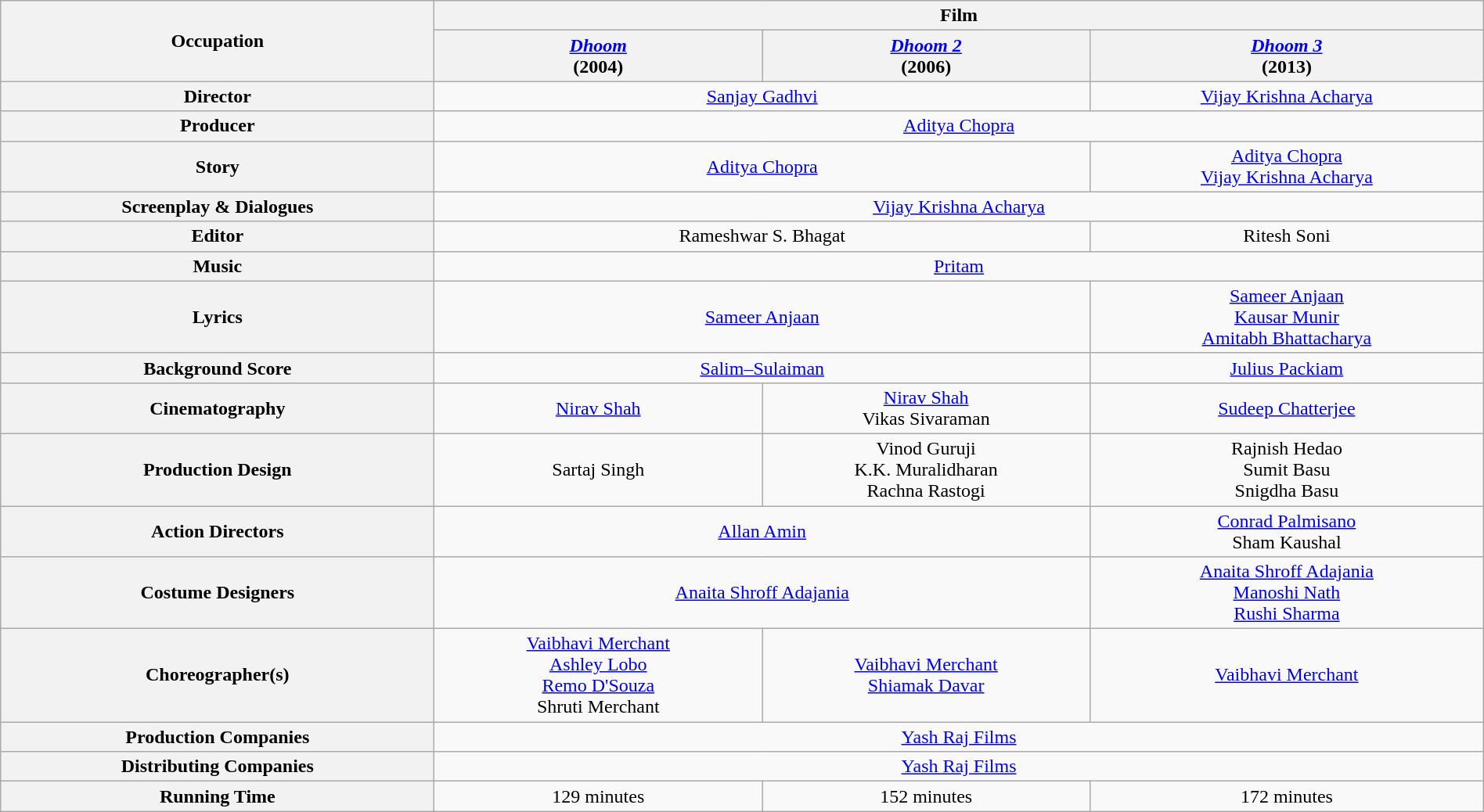<table class="wikitable" style="text-align:center;" width="100%">
<tr>
<th rowspan="2">Occupation</th>
<th colspan="3">Film</th>
</tr>
<tr>
<th width:"10%;"><em><a href='#'>Dhoom</a></em> <br>(2004)</th>
<th width:"10%;"><em><a href='#'>Dhoom 2</a></em> <br>(2006)</th>
<th width:"10%;"><em><a href='#'>Dhoom 3</a></em> <br>(2013)</th>
</tr>
<tr>
<th>Director</th>
<td colspan=2><a href='#'>Sanjay Gadhvi</a></td>
<td><a href='#'>Vijay Krishna Acharya</a></td>
</tr>
<tr>
<th>Producer</th>
<td colspan=3><a href='#'>Aditya Chopra</a></td>
</tr>
<tr>
<th>Story</th>
<td colspan=2><a href='#'>Aditya Chopra</a></td>
<td><a href='#'>Aditya Chopra</a><br><a href='#'>Vijay Krishna Acharya</a></td>
</tr>
<tr>
<th>Screenplay & Dialogues</th>
<td colspan=3><a href='#'>Vijay Krishna Acharya</a></td>
</tr>
<tr>
<th>Editor</th>
<td colspan=2>Rameshwar S. Bhagat</td>
<td>Ritesh Soni</td>
</tr>
<tr>
<th>Music</th>
<td colspan=3><a href='#'>Pritam</a></td>
</tr>
<tr>
<th>Lyrics</th>
<td colspan=2><a href='#'>Sameer Anjaan</a></td>
<td><a href='#'>Sameer Anjaan</a><br><a href='#'>Kausar Munir</a><br><a href='#'>Amitabh Bhattacharya</a></td>
</tr>
<tr>
<th>Background Score</th>
<td colspan=2><a href='#'>Salim–Sulaiman</a></td>
<td><a href='#'>Julius Packiam</a></td>
</tr>
<tr>
<th>Cinematography</th>
<td><a href='#'>Nirav Shah</a></td>
<td><a href='#'>Nirav Shah</a> <br> Vikas Sivaraman</td>
<td><a href='#'>Sudeep Chatterjee</a></td>
</tr>
<tr>
<th>Production Design</th>
<td>Sartaj Singh</td>
<td>Vinod Guruji<br>K.K. Muralidharan<br>Rachna Rastogi</td>
<td>Rajnish Hedao<br>Sumit Basu<br>Snigdha Basu</td>
</tr>
<tr>
<th>Action Directors</th>
<td colspan="2"><a href='#'>Allan Amin</a></td>
<td><a href='#'>Conrad Palmisano</a><br>Sham Kaushal</td>
</tr>
<tr>
<th>Costume Designers</th>
<td colspan="2"><a href='#'>Anaita Shroff Adajania</a></td>
<td><a href='#'>Anaita Shroff Adajania</a><br><a href='#'>Manoshi Nath</a><br><a href='#'>Rushi Sharma</a></td>
</tr>
<tr>
<th>Choreographer(s)</th>
<td><a href='#'>Vaibhavi Merchant</a><br><a href='#'>Ashley Lobo</a><br><a href='#'>Remo D'Souza</a><br>Shruti Merchant</td>
<td><a href='#'>Vaibhavi Merchant</a><br><a href='#'>Shiamak Davar</a></td>
<td><a href='#'>Vaibhavi Merchant</a></td>
</tr>
<tr>
<th>Production Companies</th>
<td colspan=3><a href='#'>Yash Raj Films</a></td>
</tr>
<tr>
<th>Distributing Companies</th>
<td colspan="3"><a href='#'>Yash Raj Films</a></td>
</tr>
<tr>
<th>Running Time</th>
<td>129 minutes</td>
<td>152 minutes</td>
<td>172 minutes</td>
</tr>
</table>
